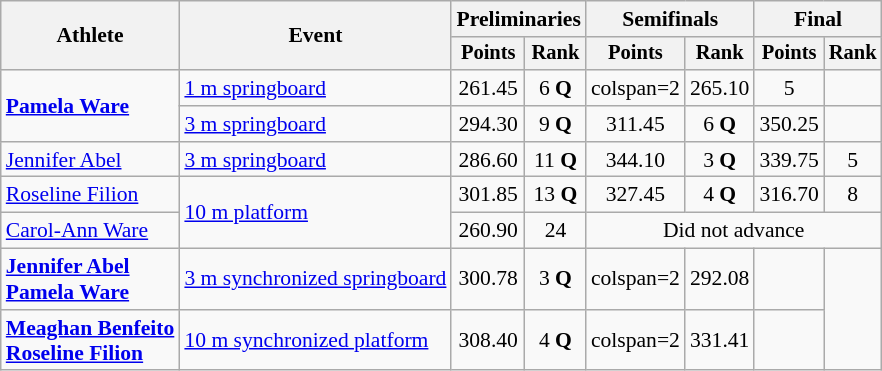<table class=wikitable style="font-size:90%;">
<tr>
<th rowspan="2">Athlete</th>
<th rowspan="2">Event</th>
<th colspan="2">Preliminaries</th>
<th colspan="2">Semifinals</th>
<th colspan="2">Final</th>
</tr>
<tr style="font-size:95%">
<th>Points</th>
<th>Rank</th>
<th>Points</th>
<th>Rank</th>
<th>Points</th>
<th>Rank</th>
</tr>
<tr align=center>
<td align=left rowspan=2><strong><a href='#'>Pamela Ware</a></strong></td>
<td align=left><a href='#'>1 m springboard</a></td>
<td>261.45</td>
<td>6 <strong>Q</strong></td>
<td>colspan=2 </td>
<td>265.10</td>
<td>5</td>
</tr>
<tr align=center>
<td align=left><a href='#'>3 m springboard</a></td>
<td>294.30</td>
<td>9 <strong>Q</strong></td>
<td>311.45</td>
<td>6 <strong>Q</strong></td>
<td>350.25</td>
<td></td>
</tr>
<tr align=center>
<td align=left><a href='#'>Jennifer Abel</a></td>
<td align=left><a href='#'>3 m springboard</a></td>
<td>286.60</td>
<td>11 <strong>Q</strong></td>
<td>344.10</td>
<td>3 <strong>Q</strong></td>
<td>339.75</td>
<td>5</td>
</tr>
<tr align=center>
<td align=left><a href='#'>Roseline Filion</a></td>
<td align=left rowspan=2><a href='#'>10 m platform</a></td>
<td>301.85</td>
<td>13 <strong>Q</strong></td>
<td>327.45</td>
<td>4 <strong>Q</strong></td>
<td>316.70</td>
<td>8</td>
</tr>
<tr align=center>
<td align=left><a href='#'>Carol-Ann Ware</a></td>
<td>260.90</td>
<td>24</td>
<td colspan=4>Did not advance</td>
</tr>
<tr align=center>
<td align=left><strong><a href='#'>Jennifer Abel</a><br><a href='#'>Pamela Ware</a></strong></td>
<td align=left><a href='#'>3 m synchronized springboard</a></td>
<td>300.78</td>
<td>3 <strong>Q</strong></td>
<td>colspan=2 </td>
<td>292.08</td>
<td></td>
</tr>
<tr align=center>
<td align=left><strong><a href='#'>Meaghan Benfeito</a><br><a href='#'>Roseline Filion</a></strong></td>
<td align=left><a href='#'>10 m synchronized platform</a></td>
<td>308.40</td>
<td>4 <strong>Q</strong></td>
<td>colspan=2 </td>
<td>331.41</td>
<td></td>
</tr>
</table>
